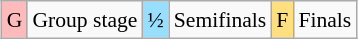<table class="wikitable" style="margin:0.5em auto; font-size:90%; line-height:1.25em; text-align:center;">
<tr>
<td bgcolor="#FFBBBB" align=center>G</td>
<td>Group stage</td>
<td bgcolor="#97DEFF" align=center>½</td>
<td>Semifinals</td>
<td bgcolor="#FFDF80" align=center>F</td>
<td>Finals</td>
</tr>
</table>
